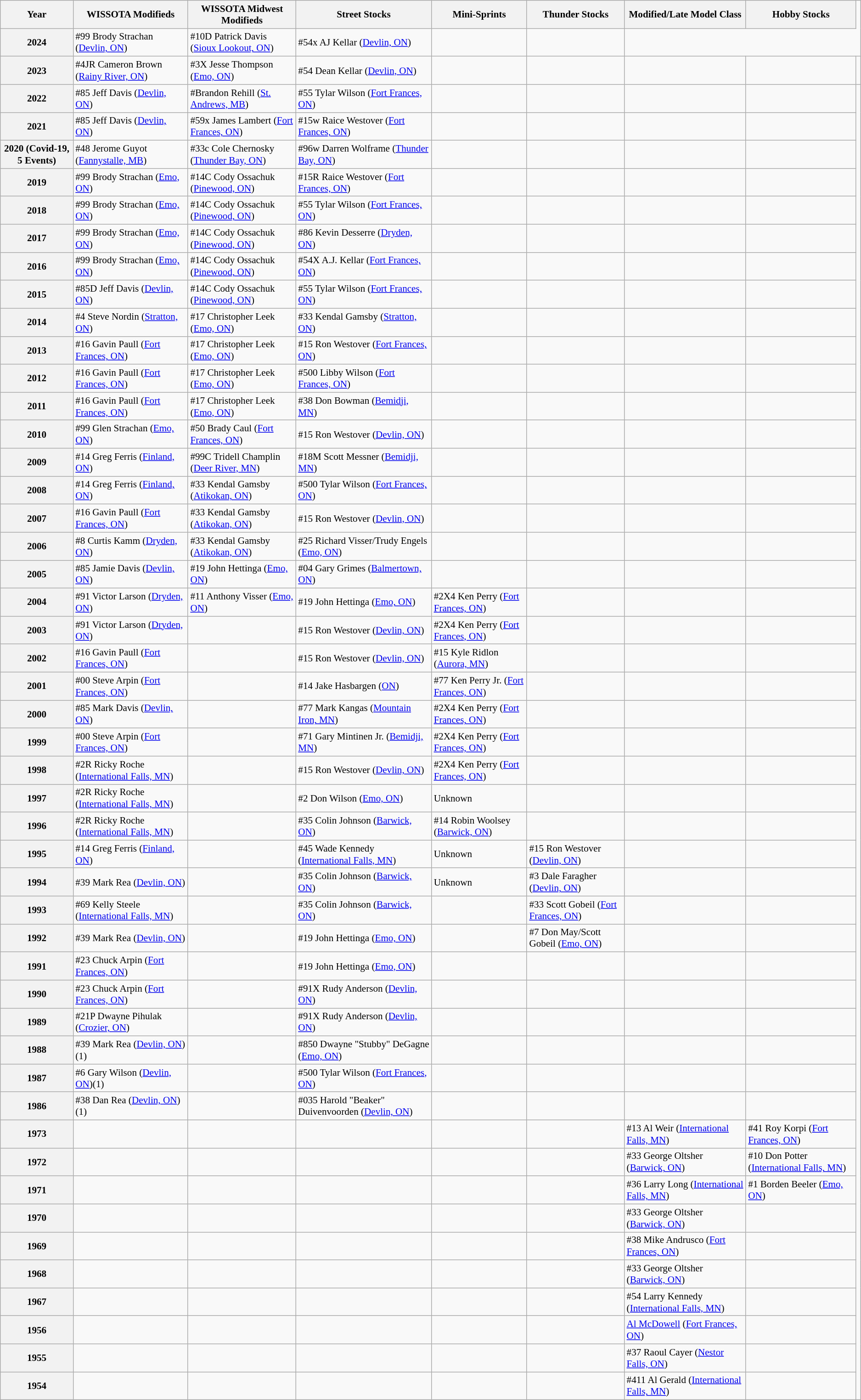<table class="wikitable plainrowheaders" style="font-size:88%">
<tr>
<th>Year</th>
<th>WISSOTA Modifieds</th>
<th>WISSOTA Midwest Modifieds</th>
<th>Street Stocks</th>
<th>Mini-Sprints</th>
<th>Thunder Stocks</th>
<th>Modified/Late Model Class</th>
<th>Hobby Stocks</th>
</tr>
<tr>
<th scope=row>2024</th>
<td> #99 Brody Strachan (<a href='#'>Devlin, ON</a>)</td>
<td> #10D Patrick Davis (<a href='#'>Sioux Lookout, ON</a>)</td>
<td> #54x AJ Kellar (<a href='#'>Devlin, ON</a>)</td>
<td></td>
<td></td>
</tr>
<tr>
<th scope=row>2023</th>
<td> #4JR Cameron Brown (<a href='#'>Rainy River, ON</a>)</td>
<td> #3X Jesse Thompson (<a href='#'>Emo, ON</a>)</td>
<td> #54 Dean Kellar (<a href='#'>Devlin, ON</a>)</td>
<td></td>
<td></td>
<td></td>
<td></td>
<td></td>
</tr>
<tr>
<th scope=row>2022</th>
<td> #85 Jeff Davis (<a href='#'>Devlin, ON</a>)</td>
<td> #Brandon Rehill (<a href='#'>St. Andrews, MB</a>)</td>
<td> #55 Tylar Wilson (<a href='#'>Fort Frances, ON</a>)</td>
<td></td>
<td></td>
<td></td>
<td></td>
</tr>
<tr>
<th scope=row>2021</th>
<td> #85 Jeff Davis (<a href='#'>Devlin, ON</a>)</td>
<td> #59x James Lambert (<a href='#'>Fort Frances, ON</a>)</td>
<td> #15w Raice Westover (<a href='#'>Fort Frances, ON</a>)</td>
<td></td>
<td></td>
<td></td>
<td></td>
</tr>
<tr>
<th scope=row>2020 (Covid-19, 5 Events)</th>
<td> #48 Jerome Guyot (<a href='#'>Fannystalle, MB</a>)</td>
<td> #33c Cole Chernosky (<a href='#'>Thunder Bay, ON</a>)</td>
<td> #96w Darren Wolframe (<a href='#'>Thunder Bay, ON</a>)</td>
<td></td>
<td></td>
<td></td>
<td></td>
</tr>
<tr>
<th scope=row>2019</th>
<td> #99 Brody Strachan (<a href='#'>Emo, ON</a>)</td>
<td> #14C Cody Ossachuk (<a href='#'>Pinewood, ON</a>)</td>
<td> #15R Raice Westover (<a href='#'>Fort Frances, ON</a>)</td>
<td></td>
<td></td>
<td></td>
<td></td>
</tr>
<tr>
<th scope=row>2018</th>
<td> #99 Brody Strachan (<a href='#'>Emo, ON</a>)</td>
<td> #14C Cody Ossachuk (<a href='#'>Pinewood, ON</a>)</td>
<td> #55 Tylar Wilson (<a href='#'>Fort Frances, ON</a>)</td>
<td></td>
<td></td>
<td></td>
<td></td>
</tr>
<tr>
<th scope=row>2017</th>
<td> #99 Brody Strachan (<a href='#'>Emo, ON</a>)</td>
<td> #14C Cody Ossachuk (<a href='#'>Pinewood, ON</a>)</td>
<td> #86 Kevin Desserre (<a href='#'>Dryden, ON</a>)</td>
<td></td>
<td></td>
<td></td>
<td></td>
</tr>
<tr>
<th scope=row>2016</th>
<td> #99 Brody Strachan (<a href='#'>Emo, ON</a>)</td>
<td> #14C Cody Ossachuk (<a href='#'>Pinewood, ON</a>)</td>
<td> #54X A.J. Kellar (<a href='#'>Fort Frances, ON</a>)</td>
<td></td>
<td></td>
<td></td>
<td></td>
</tr>
<tr>
<th scope=row>2015</th>
<td> #85D Jeff Davis (<a href='#'>Devlin, ON</a>)</td>
<td> #14C Cody Ossachuk (<a href='#'>Pinewood, ON</a>)</td>
<td> #55 Tylar Wilson (<a href='#'>Fort Frances, ON</a>)</td>
<td></td>
<td></td>
<td></td>
<td></td>
</tr>
<tr>
<th scope=row>2014</th>
<td> #4 Steve Nordin (<a href='#'>Stratton, ON</a>)</td>
<td> #17 Christopher Leek (<a href='#'>Emo, ON</a>)</td>
<td> #33 Kendal Gamsby (<a href='#'>Stratton, ON</a>)</td>
<td></td>
<td></td>
<td></td>
<td></td>
</tr>
<tr>
<th scope=row>2013</th>
<td> #16 Gavin Paull (<a href='#'>Fort Frances, ON</a>)</td>
<td> #17 Christopher Leek (<a href='#'>Emo, ON</a>)</td>
<td> #15 Ron Westover (<a href='#'>Fort Frances, ON</a>)</td>
<td></td>
<td></td>
<td></td>
<td></td>
</tr>
<tr>
<th scope=row>2012</th>
<td> #16 Gavin Paull (<a href='#'>Fort Frances, ON</a>)</td>
<td> #17 Christopher Leek (<a href='#'>Emo, ON</a>)</td>
<td> #500 Libby Wilson (<a href='#'>Fort Frances, ON</a>)</td>
<td></td>
<td></td>
<td></td>
<td></td>
</tr>
<tr>
<th scope=row>2011</th>
<td> #16 Gavin Paull (<a href='#'>Fort Frances, ON</a>)</td>
<td> #17 Christopher Leek (<a href='#'>Emo, ON</a>)</td>
<td> #38 Don Bowman (<a href='#'>Bemidji, MN</a>)</td>
<td></td>
<td></td>
<td></td>
<td></td>
</tr>
<tr>
<th scope=row>2010</th>
<td> #99 Glen Strachan (<a href='#'>Emo, ON</a>)</td>
<td> #50 Brady Caul (<a href='#'>Fort Frances, ON</a>)</td>
<td> #15 Ron Westover (<a href='#'>Devlin, ON</a>)</td>
<td></td>
<td></td>
<td></td>
<td></td>
</tr>
<tr>
<th scope=row>2009</th>
<td> #14 Greg Ferris (<a href='#'>Finland, ON</a>)</td>
<td> #99C Tridell Champlin (<a href='#'>Deer River, MN</a>)</td>
<td> #18M Scott Messner (<a href='#'>Bemidji, MN</a>)</td>
<td></td>
<td></td>
<td></td>
<td></td>
</tr>
<tr>
<th scope=row>2008</th>
<td> #14 Greg Ferris (<a href='#'>Finland, ON</a>)</td>
<td> #33 Kendal Gamsby (<a href='#'>Atikokan, ON</a>)</td>
<td> #500 Tylar Wilson (<a href='#'>Fort Frances, ON</a>)</td>
<td></td>
<td></td>
<td></td>
<td></td>
</tr>
<tr>
<th scope=row>2007</th>
<td> #16 Gavin Paull (<a href='#'>Fort Frances, ON</a>)</td>
<td> #33 Kendal Gamsby (<a href='#'>Atikokan, ON</a>)</td>
<td> #15 Ron Westover (<a href='#'>Devlin, ON</a>)</td>
<td></td>
<td></td>
<td></td>
<td></td>
</tr>
<tr>
<th scope=row>2006</th>
<td> #8 Curtis Kamm (<a href='#'>Dryden, ON</a>)</td>
<td> #33 Kendal Gamsby (<a href='#'>Atikokan, ON</a>)</td>
<td> #25 Richard Visser/Trudy Engels (<a href='#'>Emo, ON</a>)</td>
<td></td>
<td></td>
<td></td>
<td></td>
</tr>
<tr>
<th scope=row>2005</th>
<td> #85 Jamie Davis (<a href='#'>Devlin, ON</a>)</td>
<td> #19 John Hettinga (<a href='#'>Emo, ON</a>)</td>
<td> #04 Gary Grimes (<a href='#'>Balmertown, ON</a>)</td>
<td></td>
<td></td>
<td></td>
<td></td>
</tr>
<tr>
<th scope=row>2004</th>
<td> #91 Victor Larson (<a href='#'>Dryden, ON</a>)</td>
<td> #11 Anthony Visser (<a href='#'>Emo, ON</a>)</td>
<td> #19 John Hettinga (<a href='#'>Emo, ON</a>)</td>
<td> #2X4 Ken Perry (<a href='#'>Fort Frances, ON</a>)</td>
<td></td>
<td></td>
<td></td>
</tr>
<tr>
<th scope=row>2003</th>
<td> #91 Victor Larson (<a href='#'>Dryden, ON</a>)</td>
<td></td>
<td> #15 Ron Westover (<a href='#'>Devlin, ON</a>)</td>
<td> #2X4 Ken Perry (<a href='#'>Fort Frances, ON</a>)</td>
<td></td>
<td></td>
<td></td>
</tr>
<tr>
<th scope=row>2002</th>
<td> #16 Gavin Paull (<a href='#'>Fort Frances, ON</a>)</td>
<td></td>
<td> #15 Ron Westover (<a href='#'>Devlin, ON</a>)</td>
<td> #15 Kyle Ridlon (<a href='#'>Aurora, MN</a>)</td>
<td></td>
<td></td>
<td></td>
</tr>
<tr>
<th scope=row>2001</th>
<td> #00 Steve Arpin (<a href='#'>Fort Frances, ON</a>)</td>
<td></td>
<td> #14 Jake Hasbargen (<a href='#'>ON</a>)</td>
<td> #77 Ken Perry Jr. (<a href='#'>Fort Frances, ON</a>)</td>
<td></td>
<td></td>
<td></td>
</tr>
<tr>
<th scope=row>2000</th>
<td> #85 Mark Davis (<a href='#'>Devlin, ON</a>)</td>
<td></td>
<td> #77 Mark Kangas (<a href='#'>Mountain Iron, MN</a>)</td>
<td> #2X4 Ken Perry (<a href='#'>Fort Frances, ON</a>)</td>
<td></td>
<td></td>
<td></td>
</tr>
<tr>
<th scope=row>1999</th>
<td> #00 Steve Arpin (<a href='#'>Fort Frances, ON</a>)</td>
<td></td>
<td> #71 Gary Mintinen Jr. (<a href='#'>Bemidji, MN</a>)</td>
<td> #2X4 Ken Perry (<a href='#'>Fort Frances, ON</a>)</td>
<td></td>
<td></td>
<td></td>
</tr>
<tr>
<th scope=row>1998</th>
<td> #2R Ricky Roche (<a href='#'>International Falls, MN</a>)</td>
<td></td>
<td> #15 Ron Westover (<a href='#'>Devlin, ON</a>)</td>
<td> #2X4 Ken Perry (<a href='#'>Fort Frances, ON</a>)</td>
<td></td>
<td></td>
<td></td>
</tr>
<tr>
<th scope=row>1997</th>
<td> #2R Ricky Roche (<a href='#'>International Falls, MN</a>)</td>
<td></td>
<td> #2 Don Wilson (<a href='#'>Emo, ON</a>)</td>
<td>Unknown</td>
<td></td>
<td></td>
<td></td>
</tr>
<tr>
<th scope=row>1996</th>
<td> #2R Ricky Roche (<a href='#'>International Falls, MN</a>)</td>
<td></td>
<td> #35 Colin Johnson (<a href='#'>Barwick, ON</a>)</td>
<td> #14 Robin Woolsey (<a href='#'>Barwick, ON</a>)</td>
<td></td>
<td></td>
<td></td>
</tr>
<tr>
<th scope=row>1995</th>
<td> #14 Greg Ferris (<a href='#'>Finland, ON</a>)</td>
<td></td>
<td> #45 Wade Kennedy (<a href='#'>International Falls, MN</a>)</td>
<td>Unknown</td>
<td> #15 Ron Westover (<a href='#'>Devlin, ON</a>)</td>
<td></td>
<td></td>
</tr>
<tr>
<th scope=row>1994</th>
<td> #39 Mark Rea (<a href='#'>Devlin, ON</a>)</td>
<td></td>
<td> #35 Colin Johnson (<a href='#'>Barwick, ON</a>)</td>
<td>Unknown</td>
<td> #3 Dale Faragher (<a href='#'>Devlin, ON</a>)</td>
<td></td>
<td></td>
</tr>
<tr>
<th scope=row>1993</th>
<td> #69 Kelly Steele (<a href='#'>International Falls, MN</a>)</td>
<td></td>
<td> #35 Colin Johnson (<a href='#'>Barwick, ON</a>)</td>
<td></td>
<td> #33 Scott Gobeil (<a href='#'>Fort Frances, ON</a>)</td>
<td></td>
<td></td>
</tr>
<tr>
<th scope=row>1992</th>
<td> #39 Mark Rea (<a href='#'>Devlin, ON</a>)</td>
<td></td>
<td> #19 John Hettinga (<a href='#'>Emo, ON</a>)</td>
<td></td>
<td> #7 Don May/Scott Gobeil (<a href='#'>Emo, ON</a>)</td>
<td></td>
<td></td>
</tr>
<tr>
<th scope=row>1991</th>
<td> #23 Chuck Arpin (<a href='#'>Fort Frances, ON</a>)</td>
<td></td>
<td> #19 John Hettinga (<a href='#'>Emo, ON</a>)</td>
<td></td>
<td></td>
<td></td>
<td></td>
</tr>
<tr>
<th scope=row>1990</th>
<td> #23 Chuck Arpin (<a href='#'>Fort Frances, ON</a>)</td>
<td></td>
<td> #91X Rudy Anderson (<a href='#'>Devlin, ON</a>)</td>
<td></td>
<td></td>
<td></td>
<td></td>
</tr>
<tr>
<th scope=row>1989</th>
<td> #21P Dwayne Pihulak (<a href='#'>Crozier, ON</a>)</td>
<td></td>
<td> #91X Rudy Anderson (<a href='#'>Devlin, ON</a>)</td>
<td></td>
<td></td>
<td></td>
<td></td>
</tr>
<tr>
<th scope=row>1988</th>
<td> #39 Mark Rea (<a href='#'>Devlin, ON</a>)(1)</td>
<td></td>
<td> #850 Dwayne "Stubby" DeGagne (<a href='#'>Emo, ON</a>)</td>
<td></td>
<td></td>
<td></td>
<td></td>
</tr>
<tr>
<th scope=row>1987</th>
<td> #6 Gary Wilson (<a href='#'>Devlin, ON</a>)(1)</td>
<td></td>
<td> #500 Tylar Wilson (<a href='#'>Fort Frances, ON</a>)</td>
<td></td>
<td></td>
<td></td>
<td></td>
</tr>
<tr>
<th scope=row>1986</th>
<td> #38 Dan Rea (<a href='#'>Devlin, ON</a>)(1)</td>
<td></td>
<td> #035 Harold "Beaker" Duivenvoorden (<a href='#'>Devlin, ON</a>)</td>
<td></td>
<td></td>
<td></td>
<td></td>
</tr>
<tr>
<th scope=row>1973</th>
<td></td>
<td></td>
<td></td>
<td></td>
<td></td>
<td> #13 Al Weir (<a href='#'>International Falls, MN</a>)</td>
<td> #41 Roy Korpi (<a href='#'>Fort Frances, ON</a>)</td>
</tr>
<tr>
<th scope=row>1972</th>
<td></td>
<td></td>
<td></td>
<td></td>
<td></td>
<td> #33 George Oltsher (<a href='#'>Barwick, ON</a>)</td>
<td> #10 Don Potter (<a href='#'>International Falls, MN</a>)</td>
</tr>
<tr>
<th scope=row>1971</th>
<td></td>
<td></td>
<td></td>
<td></td>
<td></td>
<td> #36 Larry Long (<a href='#'>International Falls, MN</a>)</td>
<td> #1 Borden Beeler (<a href='#'>Emo, ON</a>)</td>
</tr>
<tr>
<th scope=row>1970</th>
<td></td>
<td></td>
<td></td>
<td></td>
<td></td>
<td> #33 George Oltsher (<a href='#'>Barwick, ON</a>)</td>
<td></td>
</tr>
<tr>
<th scope=row>1969</th>
<td></td>
<td></td>
<td></td>
<td></td>
<td></td>
<td> #38 Mike Andrusco (<a href='#'>Fort Frances, ON</a>)</td>
<td></td>
</tr>
<tr>
<th scope=row>1968</th>
<td></td>
<td></td>
<td></td>
<td></td>
<td></td>
<td> #33 George Oltsher (<a href='#'>Barwick, ON</a>)</td>
<td></td>
</tr>
<tr>
<th scope=row>1967</th>
<td></td>
<td></td>
<td></td>
<td></td>
<td></td>
<td> #54 Larry Kennedy (<a href='#'>International Falls, MN</a>)</td>
<td></td>
</tr>
<tr>
<th scope=row>1956</th>
<td></td>
<td></td>
<td></td>
<td></td>
<td></td>
<td> <a href='#'>Al McDowell</a> (<a href='#'>Fort Frances, ON</a>)</td>
<td></td>
</tr>
<tr>
<th scope=row>1955</th>
<td></td>
<td></td>
<td></td>
<td></td>
<td></td>
<td> #37 Raoul Cayer (<a href='#'>Nestor Falls, ON</a>)</td>
<td></td>
</tr>
<tr>
<th scope=row>1954</th>
<td></td>
<td></td>
<td></td>
<td></td>
<td></td>
<td> #411 Al Gerald (<a href='#'>International Falls, MN</a>)</td>
<td></td>
</tr>
</table>
